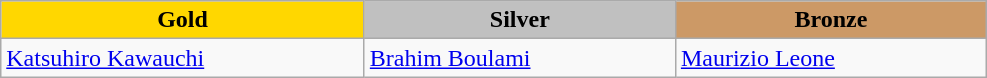<table class="wikitable" style="text-align:left">
<tr align="center">
<td width=235 bgcolor=gold><strong>Gold</strong></td>
<td width=200 bgcolor=silver><strong>Silver</strong></td>
<td width=200 bgcolor=CC9966><strong>Bronze</strong></td>
</tr>
<tr>
<td><a href='#'>Katsuhiro Kawauchi</a><br><em></em></td>
<td><a href='#'>Brahim Boulami</a><br><em></em></td>
<td><a href='#'>Maurizio Leone</a><br><em></em></td>
</tr>
</table>
